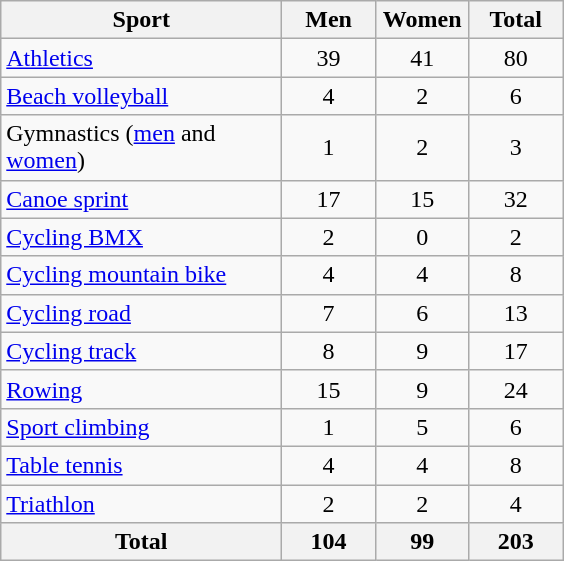<table class="wikitable sortable" style="text-align:center;">
<tr>
<th width=180>Sport</th>
<th width=55>Men</th>
<th width=55>Women</th>
<th width=55>Total</th>
</tr>
<tr>
<td align=left><a href='#'>Athletics</a></td>
<td>39</td>
<td>41</td>
<td>80</td>
</tr>
<tr>
<td align=left><a href='#'>Beach volleyball</a></td>
<td>4</td>
<td>2</td>
<td>6</td>
</tr>
<tr>
<td align=left>Gymnastics (<a href='#'>men</a> and <a href='#'>women</a>)</td>
<td>1</td>
<td>2</td>
<td>3</td>
</tr>
<tr>
<td align=left><a href='#'>Canoe sprint</a></td>
<td>17</td>
<td>15</td>
<td>32</td>
</tr>
<tr>
<td align=left><a href='#'>Cycling BMX</a></td>
<td>2</td>
<td>0</td>
<td>2</td>
</tr>
<tr>
<td align=left><a href='#'>Cycling mountain bike</a></td>
<td>4</td>
<td>4</td>
<td>8</td>
</tr>
<tr>
<td align=left><a href='#'>Cycling road</a></td>
<td>7</td>
<td>6</td>
<td>13</td>
</tr>
<tr>
<td align=left><a href='#'>Cycling track</a></td>
<td>8</td>
<td>9</td>
<td>17</td>
</tr>
<tr>
<td align=left><a href='#'>Rowing</a></td>
<td>15</td>
<td>9</td>
<td>24</td>
</tr>
<tr>
<td align=left><a href='#'>Sport climbing</a></td>
<td>1</td>
<td>5</td>
<td>6</td>
</tr>
<tr>
<td align=left><a href='#'>Table tennis</a></td>
<td>4</td>
<td>4</td>
<td>8</td>
</tr>
<tr>
<td align=left><a href='#'>Triathlon</a></td>
<td>2</td>
<td>2</td>
<td>4</td>
</tr>
<tr>
<th align=left>Total</th>
<th>104</th>
<th>99</th>
<th>203</th>
</tr>
</table>
